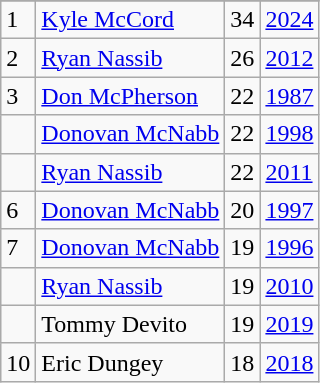<table class="wikitable">
<tr>
</tr>
<tr>
<td>1</td>
<td><a href='#'>Kyle McCord</a></td>
<td>34</td>
<td><a href='#'>2024</a></td>
</tr>
<tr>
<td>2</td>
<td><a href='#'>Ryan Nassib</a></td>
<td>26</td>
<td><a href='#'>2012</a></td>
</tr>
<tr>
<td>3</td>
<td><a href='#'>Don McPherson</a></td>
<td>22</td>
<td><a href='#'>1987</a></td>
</tr>
<tr>
<td></td>
<td><a href='#'>Donovan McNabb</a></td>
<td>22</td>
<td><a href='#'>1998</a></td>
</tr>
<tr>
<td></td>
<td><a href='#'>Ryan Nassib</a></td>
<td>22</td>
<td><a href='#'>2011</a></td>
</tr>
<tr>
<td>6</td>
<td><a href='#'>Donovan McNabb</a></td>
<td>20</td>
<td><a href='#'>1997</a></td>
</tr>
<tr>
<td>7</td>
<td><a href='#'>Donovan McNabb</a></td>
<td>19</td>
<td><a href='#'>1996</a></td>
</tr>
<tr>
<td></td>
<td><a href='#'>Ryan Nassib</a></td>
<td>19</td>
<td><a href='#'>2010</a></td>
</tr>
<tr>
<td></td>
<td>Tommy Devito</td>
<td>19</td>
<td><a href='#'>2019</a></td>
</tr>
<tr>
<td>10</td>
<td>Eric Dungey</td>
<td>18</td>
<td><a href='#'>2018</a></td>
</tr>
</table>
